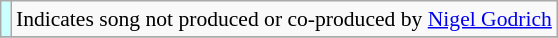<table class="wikitable" style="font-size:90%;">
<tr>
<th scope="row" style="background-color:#CCFFFF"></th>
<td>Indicates song not produced or co-produced by <a href='#'>Nigel Godrich</a></td>
</tr>
<tr>
</tr>
</table>
